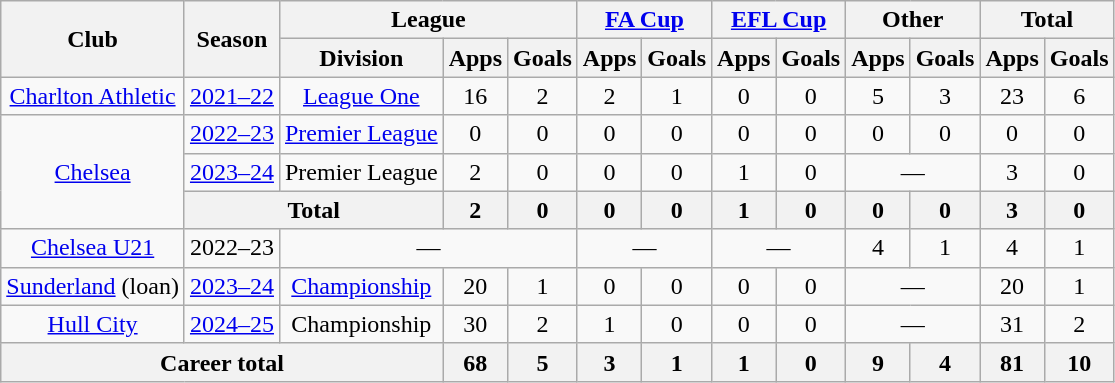<table class="wikitable" style="text-align: center">
<tr>
<th rowspan="2">Club</th>
<th rowspan="2">Season</th>
<th colspan="3">League</th>
<th colspan="2"><a href='#'>FA Cup</a></th>
<th colspan="2"><a href='#'>EFL Cup</a></th>
<th colspan="2">Other</th>
<th colspan="2">Total</th>
</tr>
<tr>
<th>Division</th>
<th>Apps</th>
<th>Goals</th>
<th>Apps</th>
<th>Goals</th>
<th>Apps</th>
<th>Goals</th>
<th>Apps</th>
<th>Goals</th>
<th>Apps</th>
<th>Goals</th>
</tr>
<tr>
<td><a href='#'>Charlton Athletic</a></td>
<td><a href='#'>2021–22</a></td>
<td><a href='#'>League One</a></td>
<td>16</td>
<td>2</td>
<td>2</td>
<td>1</td>
<td>0</td>
<td>0</td>
<td>5</td>
<td>3</td>
<td>23</td>
<td>6</td>
</tr>
<tr>
<td rowspan="3"><a href='#'>Chelsea</a></td>
<td><a href='#'>2022–23</a></td>
<td><a href='#'>Premier League</a></td>
<td>0</td>
<td>0</td>
<td>0</td>
<td>0</td>
<td>0</td>
<td>0</td>
<td>0</td>
<td>0</td>
<td>0</td>
<td>0</td>
</tr>
<tr>
<td><a href='#'>2023–24</a></td>
<td>Premier League</td>
<td>2</td>
<td>0</td>
<td>0</td>
<td>0</td>
<td>1</td>
<td>0</td>
<td colspan="2">—</td>
<td>3</td>
<td>0</td>
</tr>
<tr>
<th colspan="2">Total</th>
<th>2</th>
<th>0</th>
<th>0</th>
<th>0</th>
<th>1</th>
<th>0</th>
<th>0</th>
<th>0</th>
<th>3</th>
<th>0</th>
</tr>
<tr>
<td><a href='#'>Chelsea U21</a></td>
<td>2022–23</td>
<td colspan="3">—</td>
<td colspan="2">—</td>
<td colspan="2">—</td>
<td>4</td>
<td>1</td>
<td>4</td>
<td>1</td>
</tr>
<tr>
<td><a href='#'>Sunderland</a> (loan)</td>
<td><a href='#'>2023–24</a></td>
<td><a href='#'>Championship</a></td>
<td>20</td>
<td>1</td>
<td>0</td>
<td>0</td>
<td>0</td>
<td>0</td>
<td colspan="2">—</td>
<td>20</td>
<td>1</td>
</tr>
<tr>
<td><a href='#'>Hull City</a></td>
<td><a href='#'>2024–25</a></td>
<td>Championship</td>
<td>30</td>
<td>2</td>
<td>1</td>
<td>0</td>
<td>0</td>
<td>0</td>
<td colspan="2">—</td>
<td>31</td>
<td>2</td>
</tr>
<tr>
<th colspan="3">Career total</th>
<th>68</th>
<th>5</th>
<th>3</th>
<th>1</th>
<th>1</th>
<th>0</th>
<th>9</th>
<th>4</th>
<th>81</th>
<th>10</th>
</tr>
</table>
